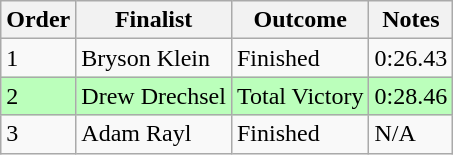<table class="wikitable sortable">
<tr>
<th>Order</th>
<th>Finalist</th>
<th>Outcome</th>
<th>Notes</th>
</tr>
<tr>
<td>1</td>
<td>Bryson Klein</td>
<td>Finished</td>
<td>0:26.43</td>
</tr>
<tr style="background:#bfb;">
<td>2</td>
<td>Drew Drechsel</td>
<td>Total Victory</td>
<td>0:28.46</td>
</tr>
<tr>
<td>3</td>
<td>Adam Rayl</td>
<td>Finished</td>
<td>N/A</td>
</tr>
</table>
